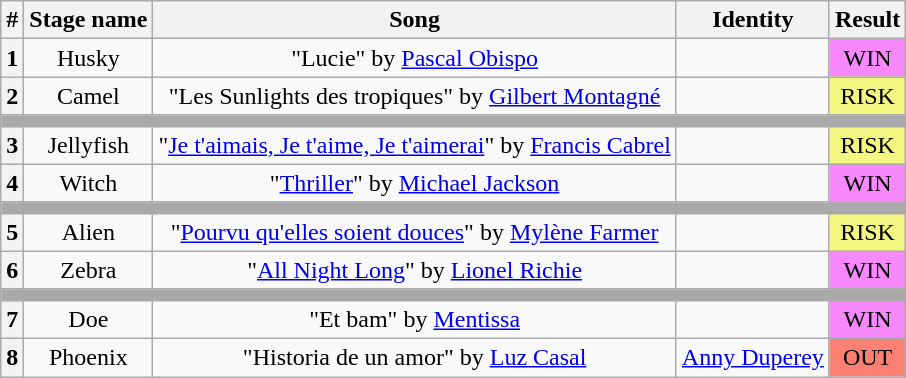<table class="wikitable plainrowheaders" style="text-align: center;">
<tr>
<th>#</th>
<th>Stage name</th>
<th>Song</th>
<th>Identity</th>
<th>Result</th>
</tr>
<tr>
<th>1</th>
<td>Husky</td>
<td>"Lucie" by <a href='#'>Pascal Obispo</a></td>
<td></td>
<td bgcolor="#F888FD">WIN</td>
</tr>
<tr>
<th>2</th>
<td>Camel</td>
<td>"Les Sunlights des tropiques" by <a href='#'>Gilbert Montagné</a></td>
<td></td>
<td bgcolor="#F3F781">RISK</td>
</tr>
<tr>
<td colspan="5" style="background:darkgray"></td>
</tr>
<tr>
<th>3</th>
<td>Jellyfish</td>
<td>"<a href='#'>Je t'aimais, Je t'aime, Je t'aimerai</a>" by <a href='#'>Francis Cabrel</a></td>
<td></td>
<td bgcolor="#F3F781">RISK</td>
</tr>
<tr>
<th>4</th>
<td>Witch</td>
<td>"<a href='#'>Thriller</a>" by <a href='#'>Michael Jackson</a></td>
<td></td>
<td bgcolor="#F888FD">WIN</td>
</tr>
<tr>
<td colspan="5" style="background:darkgray"></td>
</tr>
<tr>
<th>5</th>
<td>Alien</td>
<td>"<a href='#'>Pourvu qu'elles soient douces</a>" by <a href='#'>Mylène Farmer</a></td>
<td></td>
<td bgcolor="#F3F781">RISK</td>
</tr>
<tr>
<th>6</th>
<td>Zebra</td>
<td>"<a href='#'>All Night Long</a>" by <a href='#'>Lionel Richie</a></td>
<td></td>
<td bgcolor="#F888FD">WIN</td>
</tr>
<tr>
<td colspan="5" style="background:darkgray"></td>
</tr>
<tr>
<th>7</th>
<td>Doe</td>
<td>"Et bam" by <a href='#'>Mentissa</a></td>
<td></td>
<td bgcolor="#F888FD">WIN</td>
</tr>
<tr>
<th>8</th>
<td>Phoenix</td>
<td>"Historia de un amor" by <a href='#'>Luz Casal</a></td>
<td><a href='#'>Anny Duperey</a></td>
<td bgcolor=salmon>OUT</td>
</tr>
</table>
